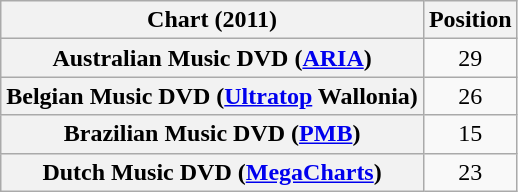<table class="wikitable sortable plainrowheaders" style=text-align:center>
<tr>
<th scope="col">Chart (2011)</th>
<th scope="col">Position</th>
</tr>
<tr>
<th scope="row">Australian Music DVD (<a href='#'>ARIA</a>)</th>
<td style="text-align:center;">29</td>
</tr>
<tr>
<th scope="row">Belgian Music DVD (<a href='#'>Ultratop</a> Wallonia)</th>
<td style="text-align:center;">26</td>
</tr>
<tr>
<th scope="row">Brazilian Music DVD (<a href='#'>PMB</a>)</th>
<td style="text-align:center;">15</td>
</tr>
<tr>
<th scope="row">Dutch Music DVD (<a href='#'>MegaCharts</a>)</th>
<td style="text-align:center;">23</td>
</tr>
</table>
